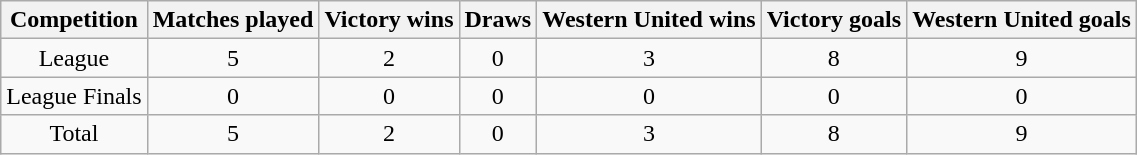<table class="wikitable" style="text-align: center;">
<tr>
<th>Competition</th>
<th>Matches played</th>
<th>Victory wins</th>
<th>Draws</th>
<th>Western United wins</th>
<th>Victory goals</th>
<th>Western United goals</th>
</tr>
<tr>
<td>League</td>
<td>5</td>
<td>2</td>
<td>0</td>
<td>3</td>
<td>8</td>
<td>9</td>
</tr>
<tr>
<td>League Finals</td>
<td>0</td>
<td>0</td>
<td>0</td>
<td>0</td>
<td>0</td>
<td>0</td>
</tr>
<tr>
<td>Total</td>
<td>5</td>
<td>2</td>
<td>0</td>
<td>3</td>
<td>8</td>
<td>9</td>
</tr>
</table>
